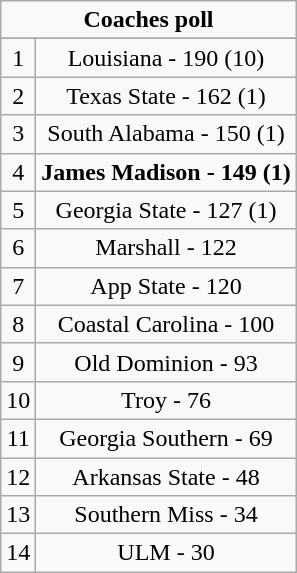<table class="wikitable" style="display: inline-table;">
<tr>
<td align="center" Colspan="3"><strong>Coaches poll</strong></td>
</tr>
<tr align="center">
</tr>
<tr align="center">
<td>1</td>
<td>Louisiana - 190 (10)</td>
</tr>
<tr align="center">
<td>2</td>
<td>Texas State - 162 (1)</td>
</tr>
<tr align="center">
<td>3</td>
<td>South Alabama - 150 (1)</td>
</tr>
<tr align="center">
<td>4</td>
<td><strong>James Madison - 149 (1)</strong></td>
</tr>
<tr align="center">
<td>5</td>
<td>Georgia State - 127 (1)</td>
</tr>
<tr align="center">
<td>6</td>
<td>Marshall - 122</td>
</tr>
<tr align="center">
<td>7</td>
<td>App State - 120</td>
</tr>
<tr align="center">
<td>8</td>
<td>Coastal Carolina - 100</td>
</tr>
<tr align="center">
<td>9</td>
<td>Old Dominion - 93</td>
</tr>
<tr align="center">
<td>10</td>
<td>Troy - 76</td>
</tr>
<tr align="center">
<td>11</td>
<td>Georgia Southern - 69</td>
</tr>
<tr align="center">
<td>12</td>
<td>Arkansas State - 48</td>
</tr>
<tr align="center">
<td>13</td>
<td>Southern Miss - 34</td>
</tr>
<tr align="center">
<td>14</td>
<td>ULM - 30</td>
</tr>
</table>
